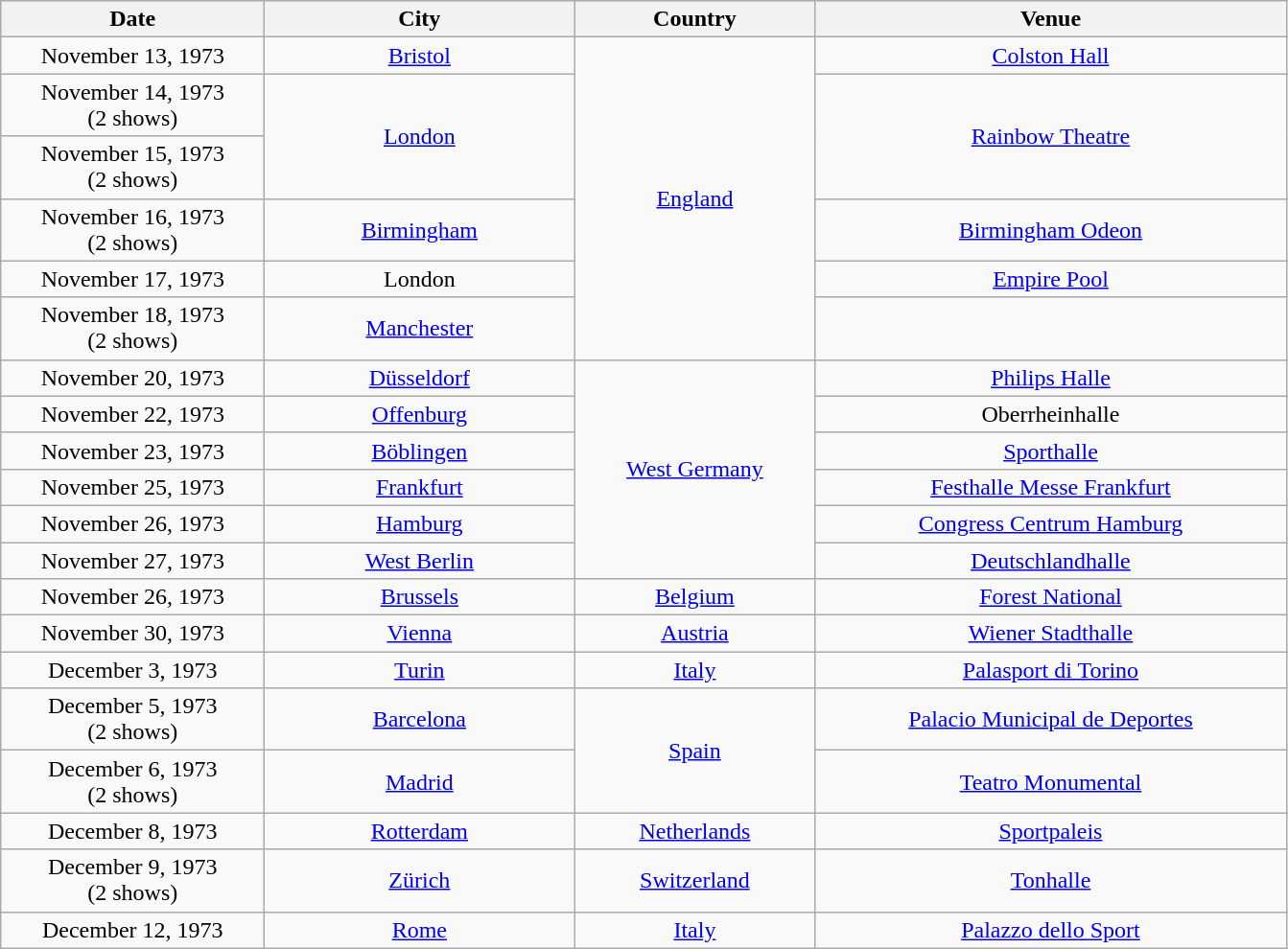<table class="wikitable sortable plainrowheaders" style="text-align:center;">
<tr>
<th scope="col" style="width:11em;">Date</th>
<th scope="col" style="width:13em;">City</th>
<th scope="col" style="width:10em;">Country</th>
<th scope="col" style="width:20em;">Venue</th>
</tr>
<tr>
<td>November 13, 1973</td>
<td><a href='#'>Bristol</a></td>
<td rowspan="6"><a href='#'>England</a></td>
<td><a href='#'>Colston Hall</a></td>
</tr>
<tr>
<td>November 14, 1973<br>(2 shows)</td>
<td rowspan="2"><a href='#'>London</a></td>
<td rowspan="2"><a href='#'>Rainbow Theatre</a></td>
</tr>
<tr>
<td>November 15, 1973<br>(2 shows)</td>
</tr>
<tr>
<td>November 16, 1973<br>(2 shows)</td>
<td><a href='#'>Birmingham</a></td>
<td><a href='#'>Birmingham Odeon</a></td>
</tr>
<tr>
<td>November 17, 1973</td>
<td>London</td>
<td><a href='#'>Empire Pool</a></td>
</tr>
<tr>
<td>November 18, 1973<br>(2 shows)</td>
<td><a href='#'>Manchester</a></td>
<td></td>
</tr>
<tr>
<td>November 20, 1973</td>
<td><a href='#'>Düsseldorf</a></td>
<td rowspan="6"><a href='#'>West Germany</a></td>
<td><a href='#'>Philips Halle</a></td>
</tr>
<tr>
<td>November 22, 1973</td>
<td><a href='#'>Offenburg</a></td>
<td>Oberrheinhalle</td>
</tr>
<tr>
<td>November 23, 1973</td>
<td><a href='#'>Böblingen</a></td>
<td><a href='#'>Sporthalle</a></td>
</tr>
<tr>
<td>November 25, 1973</td>
<td><a href='#'>Frankfurt</a></td>
<td><a href='#'>Festhalle Messe Frankfurt</a></td>
</tr>
<tr>
<td>November 26, 1973</td>
<td><a href='#'>Hamburg</a></td>
<td><a href='#'>Congress Centrum Hamburg</a></td>
</tr>
<tr>
<td>November 27, 1973</td>
<td><a href='#'>West Berlin</a></td>
<td><a href='#'>Deutschlandhalle</a></td>
</tr>
<tr>
<td>November 26, 1973</td>
<td><a href='#'>Brussels</a></td>
<td><a href='#'>Belgium</a></td>
<td><a href='#'>Forest National</a></td>
</tr>
<tr>
<td>November 30, 1973</td>
<td><a href='#'>Vienna</a></td>
<td><a href='#'>Austria</a></td>
<td><a href='#'>Wiener Stadthalle</a></td>
</tr>
<tr>
<td>December 3, 1973</td>
<td><a href='#'>Turin</a></td>
<td><a href='#'>Italy</a></td>
<td><a href='#'>Palasport di Torino</a></td>
</tr>
<tr>
<td>December 5, 1973<br>(2 shows)</td>
<td><a href='#'>Barcelona</a></td>
<td rowspan="2"><a href='#'>Spain</a></td>
<td><a href='#'>Palacio Municipal de Deportes</a></td>
</tr>
<tr>
<td>December 6, 1973<br>(2 shows)</td>
<td><a href='#'>Madrid</a></td>
<td><a href='#'>Teatro Monumental</a></td>
</tr>
<tr>
<td>December 8, 1973</td>
<td><a href='#'>Rotterdam</a></td>
<td><a href='#'>Netherlands</a></td>
<td><a href='#'>Sportpaleis</a></td>
</tr>
<tr>
<td>December 9, 1973<br>(2 shows)</td>
<td><a href='#'>Zürich</a></td>
<td><a href='#'>Switzerland</a></td>
<td><a href='#'>Tonhalle</a></td>
</tr>
<tr>
<td>December 12, 1973</td>
<td><a href='#'>Rome</a></td>
<td><a href='#'>Italy</a></td>
<td><a href='#'>Palazzo dello Sport</a></td>
</tr>
</table>
